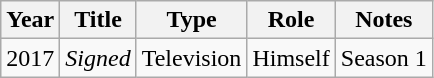<table class="wikitable sortable">
<tr>
<th>Year</th>
<th>Title</th>
<th>Type</th>
<th>Role</th>
<th>Notes</th>
</tr>
<tr>
<td>2017</td>
<td><em>Signed</em></td>
<td>Television</td>
<td>Himself</td>
<td>Season 1</td>
</tr>
</table>
